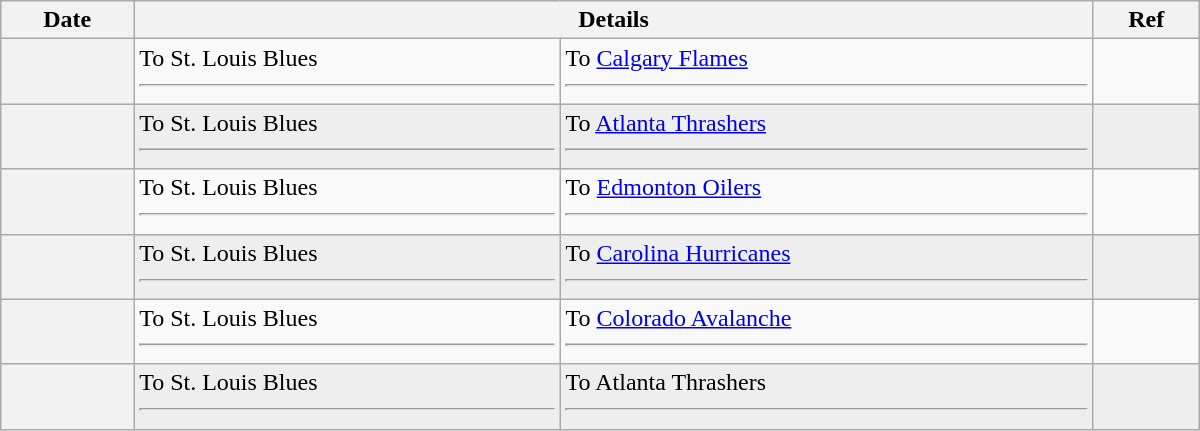<table class="wikitable plainrowheaders" style="width: 50em;">
<tr>
<th scope="col">Date</th>
<th scope="col" colspan="2">Details</th>
<th scope="col">Ref</th>
</tr>
<tr>
<th scope="row"></th>
<td valign="top">To St. Louis Blues <hr></td>
<td valign="top">To <a href='#'>Calgary Flames</a> <hr></td>
<td></td>
</tr>
<tr bgcolor="#eeeeee">
<th scope="row"></th>
<td valign="top">To St. Louis Blues <hr></td>
<td valign="top">To <a href='#'>Atlanta Thrashers</a> <hr></td>
<td></td>
</tr>
<tr>
<th scope="row"></th>
<td valign="top">To St. Louis Blues <hr></td>
<td valign="top">To <a href='#'>Edmonton Oilers</a> <hr></td>
<td></td>
</tr>
<tr bgcolor="#eeeeee">
<th scope="row"></th>
<td valign="top">To St. Louis Blues <hr></td>
<td valign="top">To <a href='#'>Carolina Hurricanes</a> <hr></td>
<td></td>
</tr>
<tr>
<th scope="row"></th>
<td valign="top">To St. Louis Blues <hr></td>
<td valign="top">To <a href='#'>Colorado Avalanche</a> <hr></td>
<td></td>
</tr>
<tr bgcolor="#eeeeee">
<th scope="row"></th>
<td valign="top">To St. Louis Blues <hr></td>
<td valign="top">To Atlanta Thrashers <hr></td>
<td></td>
</tr>
</table>
